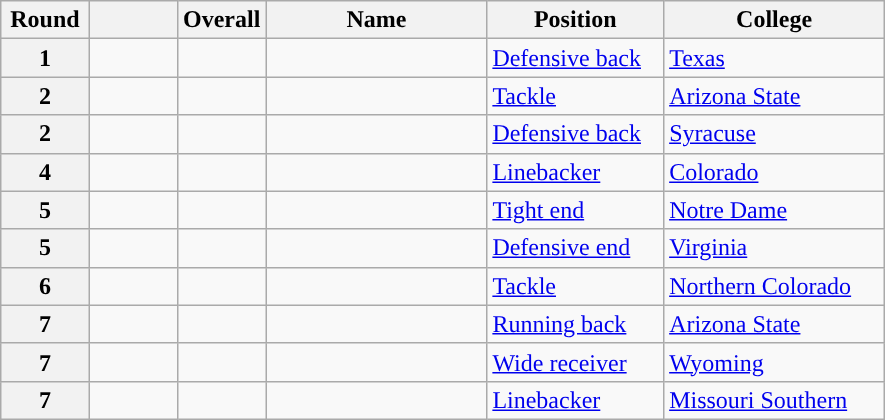<table class="wikitable sortable">
<tr>
<th scope="col" style="width: 10%;">Round</th>
<th scope="col" style="width: 10%;"></th>
<th scope="col" style="width: 10%;">Overall</th>
<th scope="col" style="width: 25%;">Name</th>
<th scope="col" style="width: 20%;">Position</th>
<th scope="col" style="width: 25%;">College</th>
</tr>
<tr>
<th scope="row">1</th>
<td></td>
<td></td>
<td></td>
<td><a href='#'>Defensive back</a></td>
<td><a href='#'>Texas</a></td>
</tr>
<tr>
<th scope="row">2</th>
<td></td>
<td></td>
<td></td>
<td><a href='#'>Tackle</a></td>
<td><a href='#'>Arizona State</a></td>
</tr>
<tr>
<th scope="row">2</th>
<td></td>
<td></td>
<td></td>
<td><a href='#'>Defensive back</a></td>
<td><a href='#'>Syracuse</a></td>
</tr>
<tr>
<th scope="row">4</th>
<td></td>
<td></td>
<td></td>
<td><a href='#'>Linebacker</a></td>
<td><a href='#'>Colorado</a></td>
</tr>
<tr>
<th scope="row">5</th>
<td></td>
<td></td>
<td></td>
<td><a href='#'>Tight end</a></td>
<td><a href='#'>Notre Dame</a></td>
</tr>
<tr>
<th scope="row">5</th>
<td></td>
<td></td>
<td></td>
<td><a href='#'>Defensive end</a></td>
<td><a href='#'>Virginia</a></td>
</tr>
<tr>
<th scope="row">6</th>
<td></td>
<td></td>
<td></td>
<td><a href='#'>Tackle</a></td>
<td><a href='#'>Northern Colorado</a></td>
</tr>
<tr>
<th scope="row">7</th>
<td></td>
<td></td>
<td></td>
<td><a href='#'>Running back</a></td>
<td><a href='#'>Arizona State</a></td>
</tr>
<tr>
<th scope="row">7</th>
<td></td>
<td></td>
<td></td>
<td><a href='#'>Wide receiver</a></td>
<td><a href='#'>Wyoming</a></td>
</tr>
<tr>
<th scope="row">7</th>
<td></td>
<td></td>
<td></td>
<td><a href='#'>Linebacker</a></td>
<td><a href='#'>Missouri Southern</a></td>
</tr>
</table>
